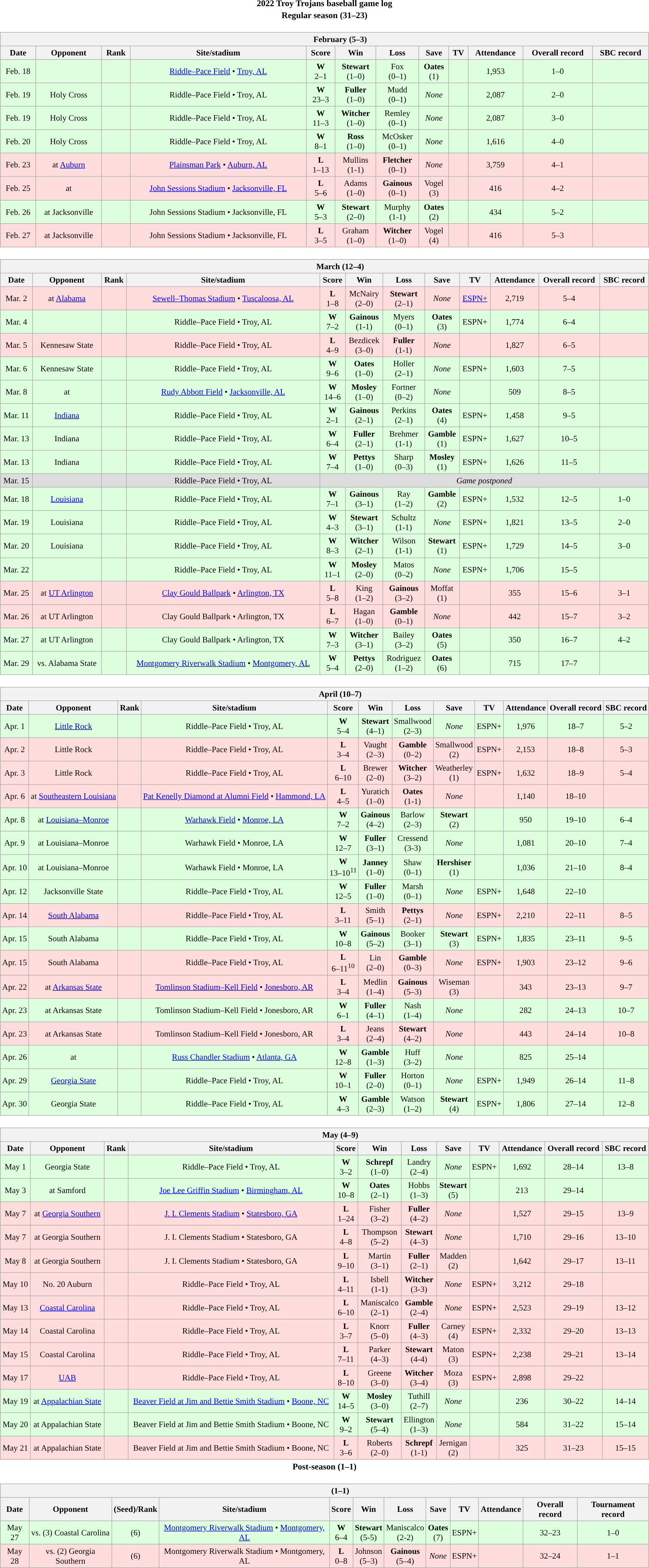<table class="toccolours" width=95% style="clear:both; margin:1.5em auto; text-align:center;">
<tr>
<th colspan=2>2022 Troy Trojans baseball game log</th>
</tr>
<tr>
<th colspan=2>Regular season (31–23)</th>
</tr>
<tr valign="top">
<td><br><table class="wikitable collapsible" style="margin:auto; width:100%; text-align:center; font-size:95%">
<tr>
<th colspan=12 style="padding-left:4em;">February (5–3)</th>
</tr>
<tr>
<th>Date</th>
<th>Opponent</th>
<th>Rank</th>
<th>Site/stadium</th>
<th>Score</th>
<th>Win</th>
<th>Loss</th>
<th>Save</th>
<th>TV</th>
<th>Attendance</th>
<th>Overall record</th>
<th>SBC record</th>
</tr>
<tr align="center" bgcolor=#ddffdd>
<td>Feb. 18</td>
<td></td>
<td></td>
<td><a href='#'>Riddle–Pace Field</a> • <a href='#'>Troy, AL</a></td>
<td><strong>W</strong><br>2–1</td>
<td><strong>Stewart</strong><br>(1–0)</td>
<td>Fox<br>(0–1)</td>
<td><strong>Oates</strong><br>(1)</td>
<td></td>
<td>1,953</td>
<td>1–0</td>
<td></td>
</tr>
<tr align="center" bgcolor=#ddffdd>
<td>Feb. 19</td>
<td>Holy Cross</td>
<td></td>
<td>Riddle–Pace Field • Troy, AL</td>
<td><strong>W</strong><br>23–3</td>
<td><strong>Fuller</strong><br>(1–0)</td>
<td>Mudd<br>(0–1)</td>
<td><em>None</em></td>
<td></td>
<td>2,087</td>
<td>2–0</td>
<td></td>
</tr>
<tr align="center" bgcolor=#ddffdd>
<td>Feb. 19</td>
<td>Holy Cross</td>
<td></td>
<td>Riddle–Pace Field • Troy, AL</td>
<td><strong>W</strong><br>11–3</td>
<td><strong>Witcher</strong><br>(1–0)</td>
<td>Remley<br>(0–1)</td>
<td><em>None</em></td>
<td></td>
<td>2,087</td>
<td>3–0</td>
<td></td>
</tr>
<tr align="center" bgcolor=#ddffdd>
<td>Feb. 20</td>
<td>Holy Cross</td>
<td></td>
<td>Riddle–Pace Field • Troy, AL</td>
<td><strong>W</strong><br>8–1</td>
<td><strong>Ross</strong><br>(1–0)</td>
<td>McOsker<br>(0–1)</td>
<td><em>None</em></td>
<td></td>
<td>1,616</td>
<td>4–0</td>
<td></td>
</tr>
<tr align="center" bgcolor=#ffdddd>
<td>Feb. 23</td>
<td>at <a href='#'>Auburn</a></td>
<td></td>
<td><a href='#'>Plainsman Park</a> • <a href='#'>Auburn, AL</a></td>
<td><strong>L</strong><br>1–13</td>
<td>Mullins<br>(1-1)</td>
<td><strong>Fletcher</strong><br>(0–1)</td>
<td><em>None</em></td>
<td></td>
<td>3,759</td>
<td>4–1</td>
<td></td>
</tr>
<tr align="center" bgcolor=#ffdddd>
<td>Feb. 25</td>
<td>at </td>
<td></td>
<td><a href='#'>John Sessions Stadium</a> • <a href='#'>Jacksonville, FL</a></td>
<td><strong>L</strong><br>5–6</td>
<td>Adams<br>(1–0)</td>
<td><strong>Gainous</strong><br>(0–1)</td>
<td>Vogel<br>(3)</td>
<td></td>
<td>416</td>
<td>4–2</td>
<td></td>
</tr>
<tr align="center" bgcolor=#ddffdd>
<td>Feb. 26</td>
<td>at Jacksonville</td>
<td></td>
<td>John Sessions Stadium • Jacksonville, FL</td>
<td><strong>W</strong><br>5–3</td>
<td><strong>Stewart</strong><br>(2–0)</td>
<td>Murphy<br>(1-1)</td>
<td><strong>Oates</strong><br>(2)</td>
<td></td>
<td>434</td>
<td>5–2</td>
<td></td>
</tr>
<tr align="center" bgcolor=#ffdddd>
<td>Feb. 27</td>
<td>at Jacksonville</td>
<td></td>
<td>John Sessions Stadium • Jacksonville, FL</td>
<td><strong>L</strong><br>3–5</td>
<td>Graham<br>(1–0)</td>
<td><strong>Witcher</strong><br>(1–0)</td>
<td>Vogel<br>(4)</td>
<td></td>
<td>416</td>
<td>5–3</td>
<td></td>
</tr>
</table>
</td>
</tr>
<tr>
<td><br><table class="wikitable collapsible " style="margin:auto; width:100%; text-align:center; font-size:95%">
<tr>
<th colspan=12 style="padding-left:4em;">March (12–4)</th>
</tr>
<tr>
<th>Date</th>
<th>Opponent</th>
<th>Rank</th>
<th>Site/stadium</th>
<th>Score</th>
<th>Win</th>
<th>Loss</th>
<th>Save</th>
<th>TV</th>
<th>Attendance</th>
<th>Overall record</th>
<th>SBC record</th>
</tr>
<tr align="center" bgcolor=#ffdddd>
<td>Mar. 2</td>
<td>at <a href='#'>Alabama</a></td>
<td></td>
<td><a href='#'>Sewell–Thomas Stadium</a> • <a href='#'>Tuscaloosa, AL</a></td>
<td><strong>L</strong><br>1–8</td>
<td>McNairy<br>(2–0)</td>
<td><strong>Stewart</strong><br>(2–1)</td>
<td><em>None</em></td>
<td><a href='#'>ESPN+</a></td>
<td>2,719</td>
<td>5–4</td>
<td></td>
</tr>
<tr align="center" bgcolor=#ddffdd>
<td>Mar. 4</td>
<td></td>
<td></td>
<td>Riddle–Pace Field • Troy, AL</td>
<td><strong>W</strong><br>7–2</td>
<td><strong>Gainous</strong><br>(1-1)</td>
<td>Myers<br>(0–1)</td>
<td><strong>Oates</strong><br>(3)</td>
<td>ESPN+</td>
<td>1,774</td>
<td>6–4</td>
<td></td>
</tr>
<tr align="center" bgcolor=#ffdddd>
<td>Mar. 5</td>
<td>Kennesaw State</td>
<td></td>
<td>Riddle–Pace Field • Troy, AL</td>
<td><strong>L</strong><br>4–9</td>
<td>Bezdicek<br>(3–0)</td>
<td><strong>Fuller</strong><br>(1-1)</td>
<td><em>None</em></td>
<td></td>
<td>1,827</td>
<td>6–5</td>
<td></td>
</tr>
<tr align="center" bgcolor=#ddffdd>
<td>Mar. 6</td>
<td>Kennesaw State</td>
<td></td>
<td>Riddle–Pace Field • Troy, AL</td>
<td><strong>W</strong><br>9–6</td>
<td><strong>Oates</strong><br>(1–0)</td>
<td>Holler<br>(2–1)</td>
<td><em>None</em></td>
<td>ESPN+</td>
<td>1,603</td>
<td>7–5</td>
<td></td>
</tr>
<tr align="center" bgcolor=#ddffdd>
<td>Mar. 8</td>
<td>at </td>
<td></td>
<td><a href='#'>Rudy Abbott Field</a> • <a href='#'>Jacksonville, AL</a></td>
<td><strong>W</strong><br>14–6</td>
<td><strong>Mosley</strong><br>(1–0)</td>
<td>Fortner<br>(0–2)</td>
<td><em>None</em></td>
<td></td>
<td>509</td>
<td>8–5</td>
<td></td>
</tr>
<tr align="center" bgcolor=#ddffdd>
<td>Mar. 11</td>
<td><a href='#'>Indiana</a></td>
<td></td>
<td>Riddle–Pace Field • Troy, AL</td>
<td><strong>W</strong><br>2–1</td>
<td><strong>Gainous</strong><br>(2–1)</td>
<td>Perkins<br>(2–1)</td>
<td><strong>Oates</strong><br>(4)</td>
<td>ESPN+</td>
<td>1,458</td>
<td>9–5</td>
<td></td>
</tr>
<tr align="center" bgcolor=#ddffdd>
<td>Mar. 13</td>
<td>Indiana</td>
<td></td>
<td>Riddle–Pace Field • Troy, AL</td>
<td><strong>W</strong><br>6–4</td>
<td><strong>Fuller</strong><br>(2–1)</td>
<td>Brehmer<br>(1-1)</td>
<td><strong>Gamble</strong><br>(1)</td>
<td>ESPN+</td>
<td>1,627</td>
<td>10–5</td>
<td></td>
</tr>
<tr align="center" bgcolor=#ddffdd>
<td>Mar. 13</td>
<td>Indiana</td>
<td></td>
<td>Riddle–Pace Field • Troy, AL</td>
<td><strong>W</strong><br>7–4</td>
<td><strong>Pettys</strong><br>(1–0)</td>
<td>Sharp<br>(0–3)</td>
<td><strong>Mosley</strong><br>(1)</td>
<td>ESPN+</td>
<td>1,626</td>
<td>11–5</td>
<td></td>
</tr>
<tr align="center" bgcolor=#dddddd>
<td>Mar. 15</td>
<td></td>
<td></td>
<td>Riddle–Pace Field • Troy, AL</td>
<td colspan=12><em>Game postponed</em></td>
</tr>
<tr align="center" bgcolor=#ddffdd>
<td>Mar. 18</td>
<td><a href='#'>Louisiana</a></td>
<td></td>
<td>Riddle–Pace Field • Troy, AL</td>
<td><strong>W</strong><br>7–1</td>
<td><strong>Gainous</strong><br>(3–1)</td>
<td>Ray<br>(1–2)</td>
<td><strong>Gamble</strong><br>(2)</td>
<td>ESPN+</td>
<td>1,532</td>
<td>12–5</td>
<td>1–0</td>
</tr>
<tr align="center" bgcolor=#ddffdd>
<td>Mar. 19</td>
<td>Louisiana</td>
<td></td>
<td>Riddle–Pace Field • Troy, AL</td>
<td><strong>W</strong><br>4–3</td>
<td><strong>Stewart</strong><br>(3–1)</td>
<td>Schultz<br>(1-1)</td>
<td><em>None</em></td>
<td>ESPN+</td>
<td>1,821</td>
<td>13–5</td>
<td>2–0</td>
</tr>
<tr align="center" bgcolor=#ddffdd>
<td>Mar. 20</td>
<td>Louisiana</td>
<td></td>
<td>Riddle–Pace Field • Troy, AL</td>
<td><strong>W</strong><br>8–3</td>
<td><strong>Witcher</strong><br>(2–1)</td>
<td>Wilson<br>(1-1)</td>
<td><strong>Stewart</strong><br>(1)</td>
<td>ESPN+</td>
<td>1,729</td>
<td>14–5</td>
<td>3–0</td>
</tr>
<tr align="center" bgcolor=#ddffdd>
<td>Mar. 22</td>
<td></td>
<td></td>
<td>Riddle–Pace Field • Troy, AL</td>
<td><strong>W</strong><br>11–1</td>
<td><strong>Mosley</strong><br>(2–0)</td>
<td>Matos<br>(0–2)</td>
<td><em>None</em></td>
<td>ESPN+</td>
<td>1,706</td>
<td>15–5</td>
<td></td>
</tr>
<tr align="center" bgcolor=#ffdddd>
<td>Mar. 25</td>
<td>at <a href='#'>UT Arlington</a></td>
<td></td>
<td><a href='#'>Clay Gould Ballpark</a> • <a href='#'>Arlington, TX</a></td>
<td><strong>L</strong><br>5–8</td>
<td>King<br>(1–2)</td>
<td><strong>Gainous</strong><br>(3–2)</td>
<td>Moffat<br>(1)</td>
<td></td>
<td>355</td>
<td>15–6</td>
<td>3–1</td>
</tr>
<tr align="center" bgcolor=#ffdddd>
<td>Mar. 26</td>
<td>at UT Arlington</td>
<td></td>
<td>Clay Gould Ballpark • Arlington, TX</td>
<td><strong>L</strong><br>6–7</td>
<td>Hagan<br>(1–0)</td>
<td><strong>Gamble</strong><br>(0–1)</td>
<td><em>None</em></td>
<td></td>
<td>442</td>
<td>15–7</td>
<td>3–2</td>
</tr>
<tr align="center" bgcolor=#ddffdd>
<td>Mar. 27</td>
<td>at UT Arlington</td>
<td></td>
<td>Clay Gould Ballpark • Arlington, TX</td>
<td><strong>W</strong><br>7–3</td>
<td><strong>Witcher</strong><br>(3–1)</td>
<td>Bailey<br>(3–2)</td>
<td><strong>Oates</strong><br>(5)</td>
<td></td>
<td>350</td>
<td>16–7</td>
<td>4–2</td>
</tr>
<tr align="center" bgcolor=#ddffdd>
<td>Mar. 29</td>
<td>vs. Alabama State</td>
<td></td>
<td><a href='#'>Montgomery Riverwalk Stadium</a> • <a href='#'>Montgomery, AL</a></td>
<td><strong>W</strong><br>5–4</td>
<td><strong>Pettys</strong><br>(2–0)</td>
<td>Rodriguez<br>(1–2)</td>
<td><strong>Oates</strong><br>(6)</td>
<td></td>
<td>715</td>
<td>17–7</td>
<td></td>
</tr>
</table>
</td>
</tr>
<tr>
<td><br><table class="wikitable collapsible" style="margin:auto; width:100%; text-align:center; font-size:95%">
<tr>
<th colspan=12 style="padding-left:4em;">April (10–7)</th>
</tr>
<tr>
<th>Date</th>
<th>Opponent</th>
<th>Rank</th>
<th>Site/stadium</th>
<th>Score</th>
<th>Win</th>
<th>Loss</th>
<th>Save</th>
<th>TV</th>
<th>Attendance</th>
<th>Overall record</th>
<th>SBC record</th>
</tr>
<tr align="center" bgcolor=#ddffdd>
<td>Apr. 1</td>
<td><a href='#'>Little Rock</a></td>
<td></td>
<td>Riddle–Pace Field • Troy, AL</td>
<td><strong>W</strong><br>5–4</td>
<td><strong>Stewart</strong><br>(4–1)</td>
<td>Smallwood<br>(2–3)</td>
<td><em>None</em></td>
<td>ESPN+</td>
<td>1,976</td>
<td>18–7</td>
<td>5–2</td>
</tr>
<tr align="center" bgcolor=#ffdddd>
<td>Apr. 2</td>
<td>Little Rock</td>
<td></td>
<td>Riddle–Pace Field • Troy, AL</td>
<td><strong>L</strong><br>3–4</td>
<td>Vaught<br>(2–3)</td>
<td><strong>Gamble</strong><br>(0–2)</td>
<td>Smallwood<br>(2)</td>
<td>ESPN+</td>
<td>2,153</td>
<td>18–8</td>
<td>5–3</td>
</tr>
<tr align="center" bgcolor=#ffdddd>
<td>Apr. 3</td>
<td>Little Rock</td>
<td></td>
<td>Riddle–Pace Field • Troy, AL</td>
<td><strong>L</strong><br>6–10</td>
<td>Brewer<br>(2–0)</td>
<td><strong>Witcher</strong><br>(3–2)</td>
<td>Weatherley<br>(1)</td>
<td>ESPN+</td>
<td>1,632</td>
<td>18–9</td>
<td>5–4</td>
</tr>
<tr align="center" bgcolor=#ffdddd>
<td>Apr. 6</td>
<td>at <a href='#'>Southeastern Louisiana</a></td>
<td></td>
<td><a href='#'>Pat Kenelly Diamond at Alumni Field</a> • <a href='#'>Hammond, LA</a></td>
<td><strong>L</strong><br>4–5</td>
<td>Yuratich<br>(1–0)</td>
<td><strong>Oates</strong><br>(1-1)</td>
<td><em>None</em></td>
<td></td>
<td>1,140</td>
<td>18–10</td>
<td></td>
</tr>
<tr align="center" bgcolor=#ddffdd>
<td>Apr. 8</td>
<td>at <a href='#'>Louisiana–Monroe</a></td>
<td></td>
<td><a href='#'>Warhawk Field</a> • <a href='#'>Monroe, LA</a></td>
<td><strong>W</strong><br>7–2</td>
<td><strong>Gainous</strong><br>(4–2)</td>
<td>Barlow<br>(2–3)</td>
<td><strong>Stewart</strong><br>(2)</td>
<td></td>
<td>950</td>
<td>19–10</td>
<td>6–4</td>
</tr>
<tr align="center" bgcolor=#ddffdd>
<td>Apr. 9</td>
<td>at Louisiana–Monroe</td>
<td></td>
<td>Warhawk Field • Monroe, LA</td>
<td><strong>W</strong><br>12–7</td>
<td><strong>Fuller</strong><br>(3–1)</td>
<td>Cressend<br>(3-3)</td>
<td><em>None</em></td>
<td></td>
<td>1,081</td>
<td>20–10</td>
<td>7–4</td>
</tr>
<tr align="center" bgcolor=#ddffdd>
<td>Apr. 10</td>
<td>at Louisiana–Monroe</td>
<td></td>
<td>Warhawk Field • Monroe, LA</td>
<td><strong>W</strong><br>13–10<sup>11</sup></td>
<td><strong>Janney</strong><br>(1–0)</td>
<td>Shaw<br>(0–1)</td>
<td><strong>Hershiser</strong><br>(1)</td>
<td></td>
<td>1,036</td>
<td>21–10</td>
<td>8–4</td>
</tr>
<tr align="center" bgcolor=#ddffdd>
<td>Apr. 12</td>
<td>Jacksonville State</td>
<td></td>
<td>Riddle–Pace Field • Troy, AL</td>
<td><strong>W</strong><br>12–5</td>
<td><strong>Fuller</strong><br>(1–0)</td>
<td>Marsh<br>(0–1)</td>
<td><em>None</em></td>
<td>ESPN+</td>
<td>1,648</td>
<td>22–10</td>
<td></td>
</tr>
<tr align="center" bgcolor=#ffdddd>
<td>Apr. 14</td>
<td><a href='#'>South Alabama</a></td>
<td></td>
<td>Riddle–Pace Field • Troy, AL</td>
<td><strong>L</strong><br>3–11</td>
<td>Smith<br>(5–1)</td>
<td><strong>Pettys</strong><br>(2–1)</td>
<td><em>None</em></td>
<td>ESPN+</td>
<td>2,210</td>
<td>22–11</td>
<td>8–5</td>
</tr>
<tr align="center" bgcolor=#ddffdd>
<td>Apr. 15</td>
<td>South Alabama</td>
<td></td>
<td>Riddle–Pace Field • Troy, AL</td>
<td><strong>W</strong><br>10–8</td>
<td><strong>Gainous</strong><br>(5–2)</td>
<td>Booker<br>(3–1)</td>
<td><strong>Stewart</strong><br>(3)</td>
<td>ESPN+</td>
<td>1,835</td>
<td>23–11</td>
<td>9–5</td>
</tr>
<tr align="center" bgcolor=#ffdddd>
<td>Apr. 15</td>
<td>South Alabama</td>
<td></td>
<td>Riddle–Pace Field • Troy, AL</td>
<td><strong>L</strong><br>6–11<sup>10</sup></td>
<td>Lin<br>(2–0)</td>
<td><strong>Gamble</strong><br>(0–3)</td>
<td><em>None</em></td>
<td>ESPN+</td>
<td>1,903</td>
<td>23–12</td>
<td>9–6</td>
</tr>
<tr align="center" bgcolor=#ffdddd>
<td>Apr. 22</td>
<td>at <a href='#'>Arkansas State</a></td>
<td></td>
<td><a href='#'>Tomlinson Stadium–Kell Field</a> • <a href='#'>Jonesboro, AR</a></td>
<td><strong>L</strong><br>3–4</td>
<td>Medlin<br>(1–4)</td>
<td><strong>Gainous</strong><br>(5–3)</td>
<td>Wiseman<br>(3)</td>
<td></td>
<td>343</td>
<td>23–13</td>
<td>9–7</td>
</tr>
<tr align="center" bgcolor=#ddffdd>
<td>Apr. 23</td>
<td>at Arkansas State</td>
<td></td>
<td>Tomlinson Stadium–Kell Field • Jonesboro, AR</td>
<td><strong>W</strong><br>6–1</td>
<td><strong>Fuller</strong><br>(4–1)</td>
<td>Nash<br>(1–4)</td>
<td><em>None</em></td>
<td></td>
<td>282</td>
<td>24–13</td>
<td>10–7</td>
</tr>
<tr align="center" bgcolor=#ffdddd>
<td>Apr. 23</td>
<td>at Arkansas State</td>
<td></td>
<td>Tomlinson Stadium–Kell Field • Jonesboro, AR</td>
<td><strong>L</strong><br>3–4</td>
<td>Jeans<br>(2–4)</td>
<td><strong>Stewart</strong><br>(4–2)</td>
<td><em>None</em></td>
<td></td>
<td>443</td>
<td>24–14</td>
<td>10–8</td>
</tr>
<tr align="center" bgcolor=#ddffdd>
<td>Apr. 26</td>
<td>at </td>
<td></td>
<td><a href='#'>Russ Chandler Stadium</a> • <a href='#'>Atlanta, GA</a></td>
<td><strong>W</strong><br>12–8</td>
<td><strong>Gamble</strong><br>(1–3)</td>
<td>Huff<br>(3–2)</td>
<td><em>None</em></td>
<td></td>
<td>825</td>
<td>25–14</td>
<td></td>
</tr>
<tr align="center" bgcolor=#ddffdd>
<td>Apr. 29</td>
<td><a href='#'>Georgia State</a></td>
<td></td>
<td>Riddle–Pace Field • Troy, AL</td>
<td><strong>W</strong><br>10–1</td>
<td><strong>Fuller</strong><br>(2–0)</td>
<td>Horton<br>(0–1)</td>
<td><em>None</em></td>
<td>ESPN+</td>
<td>1,949</td>
<td>26–14</td>
<td>11–8</td>
</tr>
<tr align="center" bgcolor=#ddffdd>
<td>Apr. 30</td>
<td>Georgia State</td>
<td></td>
<td>Riddle–Pace Field • Troy, AL</td>
<td><strong>W</strong><br>4–3</td>
<td><strong>Gamble</strong><br>(2–3)</td>
<td>Watson<br>(1–2)</td>
<td><strong>Stewart</strong><br>(4)</td>
<td>ESPN+</td>
<td>1,806</td>
<td>27–14</td>
<td>12–8</td>
</tr>
</table>
</td>
</tr>
<tr>
<td><br><table class="wikitable collapsible" style="margin:auto; width:100%; text-align:center; font-size:95%">
<tr>
<th colspan=13 style="padding-left:4em;">May (4–9)</th>
</tr>
<tr>
<th>Date</th>
<th>Opponent</th>
<th>Rank</th>
<th>Site/stadium</th>
<th>Score</th>
<th>Win</th>
<th>Loss</th>
<th>Save</th>
<th>TV</th>
<th>Attendance</th>
<th>Overall record</th>
<th>SBC record</th>
</tr>
<tr align="center" bgcolor=#ddffdd>
<td>May 1</td>
<td>Georgia State</td>
<td></td>
<td>Riddle–Pace Field • Troy, AL</td>
<td><strong>W</strong><br>3–2</td>
<td><strong>Schrepf</strong><br>(1–0)</td>
<td>Landry<br>(2–4)</td>
<td><em>None</em></td>
<td>ESPN+</td>
<td>1,692</td>
<td>28–14</td>
<td>13–8</td>
</tr>
<tr align="center" bgcolor=#ddffdd>
<td>May 3</td>
<td>at Samford</td>
<td></td>
<td><a href='#'>Joe Lee Griffin Stadium</a> • <a href='#'>Birmingham, AL</a></td>
<td><strong>W</strong><br>10–8</td>
<td><strong>Oates</strong><br>(2–1)</td>
<td>Hobbs<br>(1–3)</td>
<td><strong>Stewart</strong><br>(5)</td>
<td></td>
<td>213</td>
<td>29–14</td>
<td></td>
</tr>
<tr align="center" bgcolor=#ffdddd>
<td>May 7</td>
<td>at <a href='#'>Georgia Southern</a></td>
<td></td>
<td><a href='#'>J. I. Clements Stadium</a> • <a href='#'>Statesboro, GA</a></td>
<td><strong>L</strong><br>1–24</td>
<td>Fisher<br>(3–2)</td>
<td><strong>Fuller</strong><br>(4–2)</td>
<td><em>None</em></td>
<td></td>
<td>1,527</td>
<td>29–15</td>
<td>13–9</td>
</tr>
<tr align="center" bgcolor=#ffdddd>
<td>May 7</td>
<td>at Georgia Southern</td>
<td></td>
<td>J. I. Clements Stadium • Statesboro, GA</td>
<td><strong>L</strong><br>4–8</td>
<td>Thompson<br>(5–2)</td>
<td><strong>Stewart</strong><br>(4–3)</td>
<td><em>None</em></td>
<td></td>
<td>1,710</td>
<td>29–16</td>
<td>13–10</td>
</tr>
<tr align="center" bgcolor=#ffdddd>
<td>May 8</td>
<td>at Georgia Southern</td>
<td></td>
<td>J. I. Clements Stadium • Statesboro, GA</td>
<td><strong>L</strong><br>9–10</td>
<td>Martin<br>(3–1)</td>
<td><strong>Fuller</strong><br>(2–1)</td>
<td>Madden<br>(2)</td>
<td></td>
<td>1,642</td>
<td>29–17</td>
<td>13–11</td>
</tr>
<tr align="center" bgcolor=#ffdddd>
<td>May 10</td>
<td>No. 20 Auburn</td>
<td></td>
<td>Riddle–Pace Field • Troy, AL</td>
<td><strong>L</strong><br>4–11</td>
<td>Isbell<br>(1-1)</td>
<td><strong>Witcher</strong><br>(3-3)</td>
<td><em>None</em></td>
<td>ESPN+</td>
<td>3,212</td>
<td>29–18</td>
<td></td>
</tr>
<tr align="center" bgcolor=#ffdddd>
<td>May 13</td>
<td><a href='#'>Coastal Carolina</a></td>
<td></td>
<td>Riddle–Pace Field • Troy, AL</td>
<td><strong>L</strong><br>6–10</td>
<td>Maniscalco<br>(2–1)</td>
<td><strong>Gamble</strong><br>(2–4)</td>
<td><em>None</em></td>
<td>ESPN+</td>
<td>2,523</td>
<td>29–19</td>
<td>13–12</td>
</tr>
<tr align="center" bgcolor=#ffdddd>
<td>May 14</td>
<td>Coastal Carolina</td>
<td></td>
<td>Riddle–Pace Field • Troy, AL</td>
<td><strong>L</strong><br>3–7</td>
<td>Knorr<br>(5–0)</td>
<td><strong>Fuller</strong><br>(4–3)</td>
<td>Carney<br>(4)</td>
<td>ESPN+</td>
<td>2,332</td>
<td>29–20</td>
<td>13–13</td>
</tr>
<tr align="center" bgcolor=#ffdddd>
<td>May 15</td>
<td>Coastal Carolina</td>
<td></td>
<td>Riddle–Pace Field • Troy, AL</td>
<td><strong>L</strong><br>7–11</td>
<td>Parker<br>(4–3)</td>
<td><strong>Stewart</strong><br>(4-4)</td>
<td>Maton<br>(3)</td>
<td>ESPN+</td>
<td>2,238</td>
<td>29–21</td>
<td>13–14</td>
</tr>
<tr align="center" bgcolor=#ffdddd>
<td>May 17</td>
<td><a href='#'>UAB</a></td>
<td></td>
<td>Riddle–Pace Field • Troy, AL</td>
<td><strong>L</strong><br>8–10</td>
<td>Greene<br>(3–0)</td>
<td><strong>Witcher</strong><br>(3–4)</td>
<td>Moza<br>(3)</td>
<td>ESPN+</td>
<td>2,898</td>
<td>29–22</td>
<td></td>
</tr>
<tr align="center" bgcolor=#ddffdd>
<td>May 19</td>
<td>at <a href='#'>Appalachian State</a></td>
<td></td>
<td><a href='#'>Beaver Field at Jim and Bettie Smith Stadium</a> • <a href='#'>Boone, NC</a></td>
<td><strong>W</strong><br>14–5</td>
<td><strong>Mosley</strong><br>(3–0)</td>
<td>Tuthill<br>(2–7)</td>
<td><em>None</em></td>
<td></td>
<td>236</td>
<td>30–22</td>
<td>14–14</td>
</tr>
<tr align="center" bgcolor=#ddffdd>
<td>May 20</td>
<td>at Appalachian State</td>
<td></td>
<td>Beaver Field at Jim and Bettie Smith Stadium • Boone, NC</td>
<td><strong>W</strong><br>9–2</td>
<td><strong>Stewart</strong><br>(5–4)</td>
<td>Ellington<br>(1–3)</td>
<td><em>None</em></td>
<td></td>
<td>584</td>
<td>31–22</td>
<td>15–14</td>
</tr>
<tr align="center" bgcolor=#ffdddd>
<td>May 21</td>
<td>at Appalachian State</td>
<td></td>
<td>Beaver Field at Jim and Bettie Smith Stadium • Boone, NC</td>
<td><strong>L</strong><br>3–6</td>
<td>Roberts<br>(2–0)</td>
<td><strong>Schrepf</strong><br>(1-1)</td>
<td>Jernigan<br>(2)</td>
<td></td>
<td>325</td>
<td>31–23</td>
<td>15–15</td>
</tr>
</table>
</td>
</tr>
<tr>
<th colspan=2>Post-season (1–1)</th>
</tr>
<tr>
<td><br><table class="wikitable collapsible" style="margin:auto; width:100%; text-align:center; font-size:95%">
<tr>
<th colspan=12 style="padding-left:4em;"> (1–1)</th>
</tr>
<tr>
<th>Date</th>
<th>Opponent</th>
<th>(Seed)/Rank</th>
<th>Site/stadium</th>
<th>Score</th>
<th>Win</th>
<th>Loss</th>
<th>Save</th>
<th>TV</th>
<th>Attendance</th>
<th>Overall record</th>
<th>Tournament record</th>
</tr>
<tr align="center" bgcolor=#ddffdd>
<td>May 27</td>
<td>vs. (3) Coastal Carolina</td>
<td>(6)</td>
<td><a href='#'>Montgomery Riverwalk Stadium</a> • <a href='#'>Montgomery, AL</a></td>
<td><strong>W</strong><br>6–4</td>
<td><strong>Stewart</strong><br>(5-5)</td>
<td>Maniscalco<br>(2-2)</td>
<td><strong>Oates</strong><br>(7)</td>
<td>ESPN+</td>
<td></td>
<td>32–23</td>
<td>1–0</td>
</tr>
<tr align="center" bgcolor=#ffdddd>
<td>May 28</td>
<td>vs. (2) Georgia Southern</td>
<td>(6)</td>
<td>Montgomery Riverwalk Stadium • Montgomery, AL</td>
<td><strong>L</strong><br>0–8</td>
<td>Johnson<br>(5–3)</td>
<td><strong>Gainous</strong><br>(5–4)</td>
<td><em>None</em></td>
<td>ESPN+</td>
<td></td>
<td>32–24</td>
<td>1–1</td>
</tr>
</table>
</td>
</tr>
</table>
